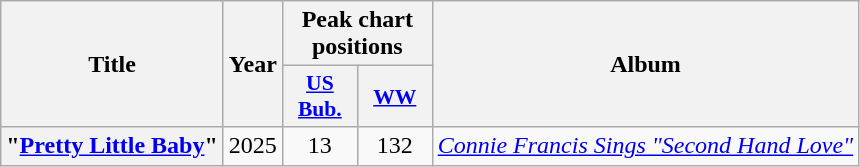<table class="wikitable plainrowheaders" style="text-align:center;">
<tr>
<th scope="col" rowspan="2">Title</th>
<th scope="col" rowspan="2">Year</th>
<th scope="col" colspan="2">Peak chart positions</th>
<th scope="col" rowspan="2">Album</th>
</tr>
<tr>
<th scope="col" style="width:3em;font-size:90%;"><a href='#'>US<br>Bub.</a><br></th>
<th scope="col" style="width:3em;font-size:90%;"><a href='#'>WW</a><br></th>
</tr>
<tr>
<th scope="row">"<a href='#'>Pretty Little Baby</a>"</th>
<td>2025</td>
<td>13</td>
<td>132</td>
<td><em><a href='#'>Connie Francis Sings "Second Hand Love"</a></em></td>
</tr>
</table>
